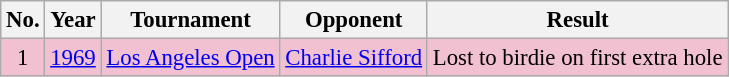<table class="wikitable" style="font-size:95%;">
<tr>
<th>No.</th>
<th>Year</th>
<th>Tournament</th>
<th>Opponent</th>
<th>Result</th>
</tr>
<tr style="background:#F2C1D1;">
<td align=center>1</td>
<td><a href='#'>1969</a></td>
<td><a href='#'>Los Angeles Open</a></td>
<td> <a href='#'>Charlie Sifford</a></td>
<td>Lost to birdie on first extra hole</td>
</tr>
</table>
